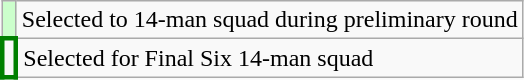<table class="wikitable">
<tr>
<td style="background: #ccffcc";></td>
<td>Selected to 14-man squad during preliminary round</td>
</tr>
<tr>
<td style="border:3px solid green";></td>
<td>Selected for Final Six 14-man squad</td>
</tr>
</table>
